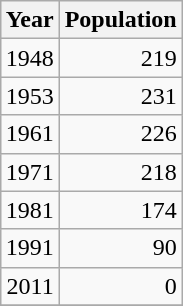<table class="wikitable sortable" style="float:right; margin-left:1em; text-align:right;">
<tr>
<th>Year</th>
<th>Population</th>
</tr>
<tr>
<td>1948</td>
<td>219</td>
</tr>
<tr>
<td>1953</td>
<td>231</td>
</tr>
<tr>
<td>1961</td>
<td>226</td>
</tr>
<tr>
<td>1971</td>
<td>218</td>
</tr>
<tr>
<td>1981</td>
<td>174</td>
</tr>
<tr>
<td>1991</td>
<td>90</td>
</tr>
<tr>
<td>2011</td>
<td>0</td>
</tr>
<tr>
</tr>
</table>
